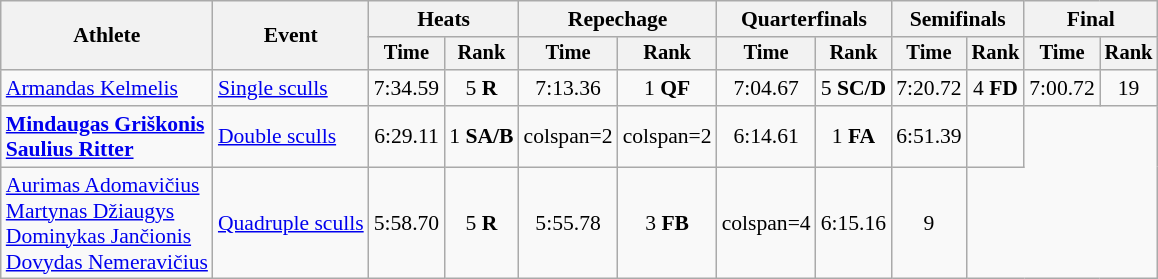<table class="wikitable" style="font-size:90%">
<tr>
<th rowspan="2">Athlete</th>
<th rowspan="2">Event</th>
<th colspan="2">Heats</th>
<th colspan="2">Repechage</th>
<th colspan="2">Quarterfinals</th>
<th colspan="2">Semifinals</th>
<th colspan="2">Final</th>
</tr>
<tr style="font-size:95%">
<th>Time</th>
<th>Rank</th>
<th>Time</th>
<th>Rank</th>
<th>Time</th>
<th>Rank</th>
<th>Time</th>
<th>Rank</th>
<th>Time</th>
<th>Rank</th>
</tr>
<tr align=center>
<td align=left><a href='#'>Armandas Kelmelis</a></td>
<td align=left><a href='#'>Single sculls</a></td>
<td>7:34.59</td>
<td>5 <strong>R</strong></td>
<td>7:13.36</td>
<td>1 <strong>QF</strong></td>
<td>7:04.67</td>
<td>5 <strong>SC/D</strong></td>
<td>7:20.72</td>
<td>4 <strong>FD</strong></td>
<td>7:00.72</td>
<td>19</td>
</tr>
<tr align=center>
<td align=left><strong><a href='#'>Mindaugas Griškonis</a><br><a href='#'>Saulius Ritter</a></strong></td>
<td align=left><a href='#'>Double sculls</a></td>
<td>6:29.11</td>
<td>1 <strong>SA/B</strong></td>
<td>colspan=2 </td>
<td>colspan=2 </td>
<td>6:14.61</td>
<td>1 <strong>FA</strong></td>
<td>6:51.39</td>
<td></td>
</tr>
<tr align=center>
<td align=left><a href='#'>Aurimas Adomavičius</a><br><a href='#'>Martynas Džiaugys</a><br><a href='#'>Dominykas Jančionis</a><br><a href='#'>Dovydas Nemeravičius</a></td>
<td align=left><a href='#'>Quadruple sculls</a></td>
<td>5:58.70</td>
<td>5 <strong>R</strong></td>
<td>5:55.78</td>
<td>3 <strong>FB</strong></td>
<td>colspan=4 </td>
<td>6:15.16</td>
<td>9</td>
</tr>
</table>
